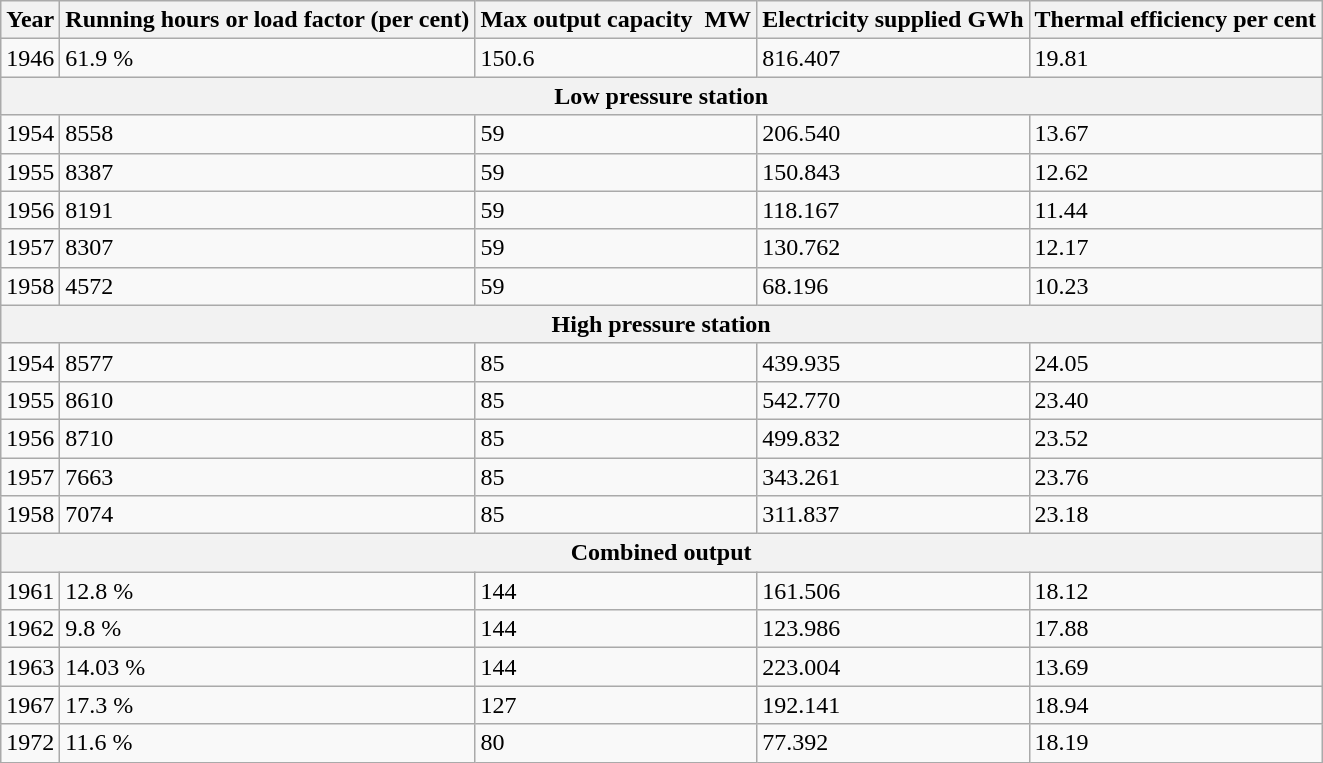<table class="wikitable">
<tr>
<th>Year</th>
<th>Running hours or load factor (per cent)</th>
<th>Max output capacity  MW</th>
<th>Electricity supplied GWh</th>
<th>Thermal efficiency per cent</th>
</tr>
<tr>
<td>1946</td>
<td>61.9 %</td>
<td>150.6</td>
<td>816.407</td>
<td>19.81</td>
</tr>
<tr>
<th colspan="5">Low pressure station</th>
</tr>
<tr>
<td>1954</td>
<td>8558</td>
<td>59</td>
<td>206.540</td>
<td>13.67</td>
</tr>
<tr>
<td>1955</td>
<td>8387</td>
<td>59</td>
<td>150.843</td>
<td>12.62</td>
</tr>
<tr>
<td>1956</td>
<td>8191</td>
<td>59</td>
<td>118.167</td>
<td>11.44</td>
</tr>
<tr>
<td>1957</td>
<td>8307</td>
<td>59</td>
<td>130.762</td>
<td>12.17</td>
</tr>
<tr>
<td>1958</td>
<td>4572</td>
<td>59</td>
<td>68.196</td>
<td>10.23</td>
</tr>
<tr>
<th colspan="5">High pressure station</th>
</tr>
<tr>
<td>1954</td>
<td>8577</td>
<td>85</td>
<td>439.935</td>
<td>24.05</td>
</tr>
<tr>
<td>1955</td>
<td>8610</td>
<td>85</td>
<td>542.770</td>
<td>23.40</td>
</tr>
<tr>
<td>1956</td>
<td>8710</td>
<td>85</td>
<td>499.832</td>
<td>23.52</td>
</tr>
<tr>
<td>1957</td>
<td>7663</td>
<td>85</td>
<td>343.261</td>
<td>23.76</td>
</tr>
<tr>
<td>1958</td>
<td>7074</td>
<td>85</td>
<td>311.837</td>
<td>23.18</td>
</tr>
<tr>
<th colspan="5">Combined output</th>
</tr>
<tr>
<td>1961</td>
<td>12.8 %</td>
<td>144</td>
<td>161.506</td>
<td>18.12</td>
</tr>
<tr>
<td>1962</td>
<td>9.8 %</td>
<td>144</td>
<td>123.986</td>
<td>17.88</td>
</tr>
<tr>
<td>1963</td>
<td>14.03 %</td>
<td>144</td>
<td>223.004</td>
<td>13.69</td>
</tr>
<tr>
<td>1967</td>
<td>17.3 %</td>
<td>127</td>
<td>192.141</td>
<td>18.94</td>
</tr>
<tr>
<td>1972</td>
<td>11.6 %</td>
<td>80</td>
<td>77.392</td>
<td>18.19</td>
</tr>
</table>
